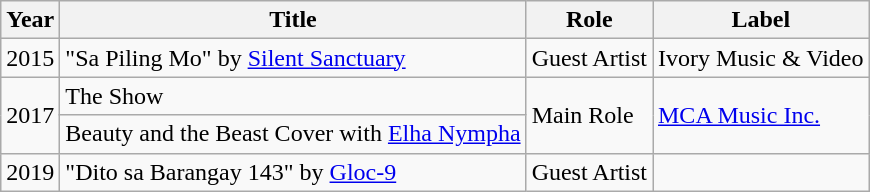<table class="wikitable">
<tr>
<th>Year</th>
<th>Title</th>
<th>Role</th>
<th>Label</th>
</tr>
<tr>
<td>2015</td>
<td>"Sa Piling Mo" by <a href='#'>Silent Sanctuary</a></td>
<td>Guest Artist</td>
<td>Ivory Music & Video</td>
</tr>
<tr>
<td rowspan="2">2017</td>
<td>The Show</td>
<td rowspan="2">Main Role</td>
<td rowspan="2"><a href='#'>MCA Music Inc.</a></td>
</tr>
<tr>
<td>Beauty and the Beast Cover with <a href='#'>Elha Nympha</a></td>
</tr>
<tr>
<td>2019</td>
<td>"Dito sa Barangay 143" by <a href='#'>Gloc-9</a></td>
<td>Guest Artist</td>
<td></td>
</tr>
</table>
